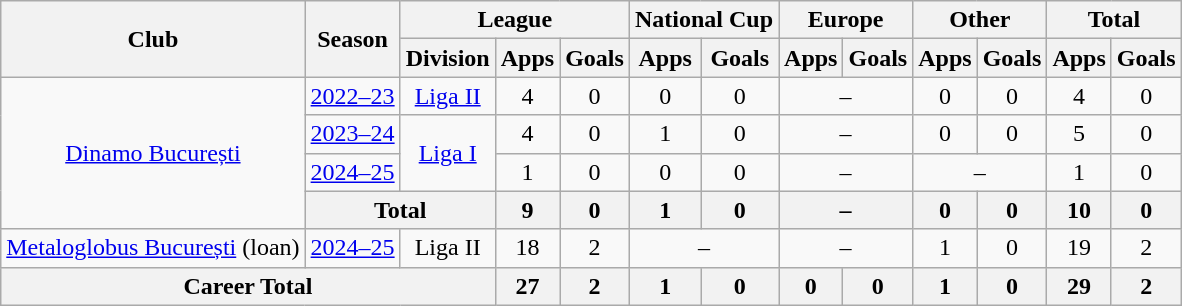<table class=wikitable style=text-align:center>
<tr>
<th rowspan=2>Club</th>
<th rowspan=2>Season</th>
<th colspan=3>League</th>
<th colspan=2>National Cup</th>
<th colspan=2>Europe</th>
<th colspan=2>Other</th>
<th colspan=2>Total</th>
</tr>
<tr>
<th>Division</th>
<th>Apps</th>
<th>Goals</th>
<th>Apps</th>
<th>Goals</th>
<th>Apps</th>
<th>Goals</th>
<th>Apps</th>
<th>Goals</th>
<th>Apps</th>
<th>Goals</th>
</tr>
<tr>
<td rowspan="4"><a href='#'>Dinamo București</a></td>
<td><a href='#'>2022–23</a></td>
<td rowspan="1"><a href='#'>Liga II</a></td>
<td>4</td>
<td>0</td>
<td>0</td>
<td>0</td>
<td colspan="2">–</td>
<td>0</td>
<td>0</td>
<td>4</td>
<td>0</td>
</tr>
<tr>
<td><a href='#'>2023–24</a></td>
<td rowspan="2"><a href='#'>Liga I</a></td>
<td>4</td>
<td>0</td>
<td>1</td>
<td>0</td>
<td colspan="2">–</td>
<td>0</td>
<td>0</td>
<td>5</td>
<td>0</td>
</tr>
<tr>
<td><a href='#'>2024–25</a></td>
<td>1</td>
<td>0</td>
<td>0</td>
<td>0</td>
<td colspan="2">–</td>
<td colspan="2">–</td>
<td>1</td>
<td>0</td>
</tr>
<tr>
<th colspan=2>Total</th>
<th>9</th>
<th>0</th>
<th>1</th>
<th>0</th>
<th colspan="2">–</th>
<th>0</th>
<th>0</th>
<th>10</th>
<th>0</th>
</tr>
<tr>
<td rowspan="1"><a href='#'>Metaloglobus București</a> (loan)</td>
<td><a href='#'>2024–25</a></td>
<td rowspan="1">Liga II</td>
<td>18</td>
<td>2</td>
<td colspan="2">–</td>
<td colspan="2">–</td>
<td>1</td>
<td>0</td>
<td>19</td>
<td>2</td>
</tr>
<tr>
<th colspan="3">Career Total</th>
<th>27</th>
<th>2</th>
<th>1</th>
<th>0</th>
<th>0</th>
<th>0</th>
<th>1</th>
<th>0</th>
<th>29</th>
<th>2</th>
</tr>
</table>
